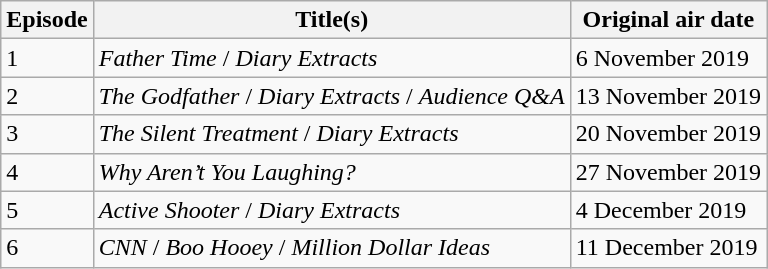<table class="wikitable">
<tr>
<th>Episode</th>
<th>Title(s)</th>
<th>Original air date</th>
</tr>
<tr>
<td>1</td>
<td><em>Father Time</em> / <em>Diary Extracts</em></td>
<td>6 November 2019</td>
</tr>
<tr>
<td>2</td>
<td><em>The Godfather</em> / <em>Diary Extracts</em> / <em>Audience Q&A</em></td>
<td>13 November 2019</td>
</tr>
<tr>
<td>3</td>
<td><em>The Silent Treatment</em> / <em>Diary Extracts</em></td>
<td>20 November 2019</td>
</tr>
<tr>
<td>4</td>
<td><em>Why Aren’t You Laughing?</em></td>
<td>27 November 2019</td>
</tr>
<tr>
<td>5</td>
<td><em>Active Shooter</em> / <em>Diary Extracts</em></td>
<td>4 December 2019</td>
</tr>
<tr>
<td>6</td>
<td><em>CNN</em> / <em>Boo Hooey</em> / <em>Million Dollar Ideas</em></td>
<td>11 December 2019</td>
</tr>
</table>
